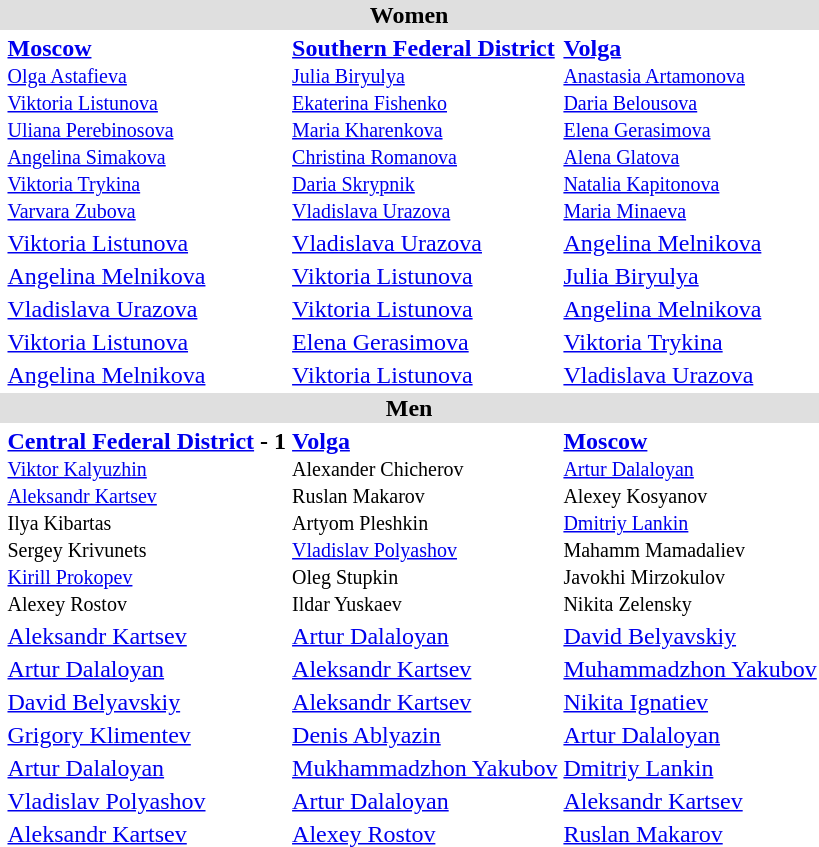<table>
<tr bgcolor="DFDFDF">
<td colspan="4" align="center"><strong>Women</strong></td>
</tr>
<tr>
<td> </td>
<td><strong><a href='#'>Moscow</a></strong><br><small><a href='#'>Olga Astafieva</a><br><a href='#'>Viktoria Listunova</a><br><a href='#'>Uliana Perebinosova</a><br><a href='#'>Angelina Simakova</a><br><a href='#'>Viktoria Trykina</a><br><a href='#'>Varvara Zubova</a></small></td>
<td><strong><a href='#'>Southern Federal District</a></strong><br><small><a href='#'>Julia Biryulya</a><br><a href='#'>Ekaterina Fishenko</a><br><a href='#'>Maria Kharenkova</a><br><a href='#'>Christina Romanova</a><br><a href='#'>Daria Skrypnik</a><br><a href='#'>Vladislava Urazova</a></small></td>
<td><strong><a href='#'>Volga</a></strong><br><small><a href='#'>Anastasia Artamonova</a><br><a href='#'>Daria Belousova</a><br><a href='#'>Elena Gerasimova</a><br><a href='#'>Alena Glatova</a><br><a href='#'>Natalia Kapitonova</a><br><a href='#'>Maria Minaeva</a></small></td>
</tr>
<tr>
<td> <br></td>
<td><a href='#'>Viktoria Listunova</a></td>
<td><a href='#'>Vladislava Urazova</a></td>
<td><a href='#'>Angelina Melnikova</a></td>
</tr>
<tr>
<td> <br></td>
<td><a href='#'>Angelina Melnikova</a></td>
<td><a href='#'>Viktoria Listunova</a></td>
<td><a href='#'>Julia Biryulya</a></td>
</tr>
<tr>
<td><br></td>
<td><a href='#'>Vladislava Urazova</a></td>
<td><a href='#'>Viktoria Listunova</a></td>
<td><a href='#'>Angelina Melnikova</a></td>
</tr>
<tr>
<td><br></td>
<td><a href='#'>Viktoria Listunova</a></td>
<td><a href='#'>Elena Gerasimova</a></td>
<td><a href='#'>Viktoria Trykina</a></td>
</tr>
<tr>
<td><br></td>
<td><a href='#'>Angelina Melnikova</a></td>
<td><a href='#'>Viktoria Listunova</a></td>
<td><a href='#'>Vladislava Urazova</a></td>
</tr>
<tr style="background:#dfdfdf;">
<td colspan="4" style="text-align:center;"><strong>Men</strong></td>
</tr>
<tr>
<td></td>
<td><strong><a href='#'>Central Federal District</a> - 1</strong><br><small><a href='#'>Viktor Kalyuzhin</a><br><a href='#'>Aleksandr Kartsev</a><br>Ilya Kibartas<br>Sergey Krivunets<br><a href='#'>Kirill Prokopev</a><br>Alexey Rostov</small></td>
<td><strong><a href='#'>Volga</a></strong><br><small>Alexander Chicherov<br>Ruslan Makarov<br>Artyom Pleshkin<br><a href='#'>Vladislav Polyashov</a><br>Oleg Stupkin<br>Ildar Yuskaev</small></td>
<td><strong><a href='#'>Moscow</a></strong><br><small><a href='#'>Artur Dalaloyan</a><br>Alexey Kosyanov<br><a href='#'>Dmitriy Lankin</a><br>Mahamm Mamadaliev<br>Javokhi Mirzokulov<br>Nikita Zelensky</small></td>
</tr>
<tr>
<td><br></td>
<td><a href='#'>Aleksandr Kartsev</a></td>
<td><a href='#'>Artur Dalaloyan</a></td>
<td><a href='#'>David Belyavskiy</a></td>
</tr>
<tr>
<td><br></td>
<td><a href='#'>Artur Dalaloyan</a></td>
<td><a href='#'>Aleksandr Kartsev</a></td>
<td><a href='#'>Muhammadzhon Yakubov</a></td>
</tr>
<tr>
<td><br></td>
<td><a href='#'>David Belyavskiy</a></td>
<td><a href='#'>Aleksandr Kartsev</a></td>
<td><a href='#'>Nikita Ignatiev</a></td>
</tr>
<tr>
<td><br></td>
<td><a href='#'>Grigory Klimentev</a></td>
<td><a href='#'>Denis Ablyazin</a></td>
<td><a href='#'>Artur Dalaloyan</a></td>
</tr>
<tr>
<td><br></td>
<td><a href='#'>Artur Dalaloyan</a></td>
<td><a href='#'>Mukhammadzhon Yakubov</a></td>
<td><a href='#'>Dmitriy Lankin</a></td>
</tr>
<tr>
<td><br></td>
<td><a href='#'>Vladislav Polyashov</a></td>
<td><a href='#'>Artur Dalaloyan</a></td>
<td><a href='#'>Aleksandr Kartsev</a></td>
</tr>
<tr>
<td><br></td>
<td><a href='#'>Aleksandr Kartsev</a></td>
<td><a href='#'>Alexey Rostov</a></td>
<td><a href='#'>Ruslan Makarov</a></td>
</tr>
</table>
